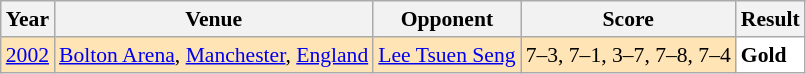<table class="sortable wikitable" style="font-size: 90%;">
<tr>
<th>Year</th>
<th>Venue</th>
<th>Opponent</th>
<th>Score</th>
<th>Result</th>
</tr>
<tr style="background:#FFE4B5">
<td align="center"><a href='#'>2002</a></td>
<td align="left"><a href='#'>Bolton Arena</a>, <a href='#'>Manchester</a>, <a href='#'>England</a></td>
<td align="left"> <a href='#'>Lee Tsuen Seng</a></td>
<td align="left">7–3, 7–1, 3–7, 7–8, 7–4</td>
<td style="text-align:left; background:white"> <strong>Gold</strong></td>
</tr>
</table>
